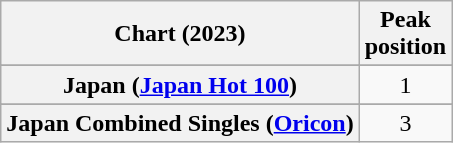<table class="wikitable sortable plainrowheaders" style="text-align:center">
<tr>
<th scope="col">Chart (2023)</th>
<th scope="col">Peak<br>position</th>
</tr>
<tr>
</tr>
<tr>
<th scope="row">Japan (<a href='#'>Japan Hot 100</a>)</th>
<td>1</td>
</tr>
<tr>
</tr>
<tr>
<th scope="row">Japan Combined Singles (<a href='#'>Oricon</a>)</th>
<td>3</td>
</tr>
</table>
